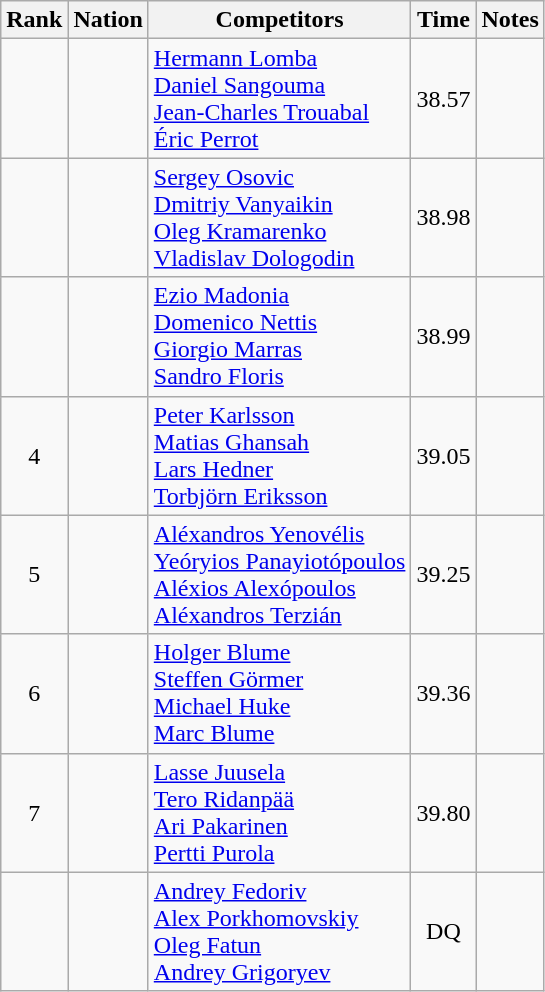<table class="wikitable sortable" style="text-align:center">
<tr>
<th>Rank</th>
<th>Nation</th>
<th>Competitors</th>
<th>Time</th>
<th>Notes</th>
</tr>
<tr>
<td></td>
<td align=left></td>
<td align=left><a href='#'>Hermann Lomba</a><br><a href='#'>Daniel Sangouma</a><br><a href='#'>Jean-Charles Trouabal</a><br><a href='#'>Éric Perrot</a></td>
<td>38.57</td>
<td></td>
</tr>
<tr>
<td></td>
<td align=left></td>
<td align=left><a href='#'>Sergey Osovic</a><br><a href='#'>Dmitriy Vanyaikin</a><br><a href='#'>Oleg Kramarenko</a><br><a href='#'>Vladislav Dologodin</a></td>
<td>38.98</td>
<td></td>
</tr>
<tr>
<td></td>
<td align=left></td>
<td align=left><a href='#'>Ezio Madonia</a><br><a href='#'>Domenico Nettis</a><br><a href='#'>Giorgio Marras</a><br><a href='#'>Sandro Floris</a></td>
<td>38.99</td>
<td></td>
</tr>
<tr>
<td>4</td>
<td align=left></td>
<td align=left><a href='#'>Peter Karlsson</a><br><a href='#'>Matias Ghansah</a><br><a href='#'>Lars Hedner</a><br><a href='#'>Torbjörn Eriksson</a></td>
<td>39.05</td>
<td></td>
</tr>
<tr>
<td>5</td>
<td align=left></td>
<td align=left><a href='#'>Aléxandros Yenovélis</a><br><a href='#'>Yeóryios Panayiotópoulos</a><br><a href='#'>Aléxios Alexópoulos</a><br><a href='#'>Aléxandros Terzián</a></td>
<td>39.25</td>
<td></td>
</tr>
<tr>
<td>6</td>
<td align=left></td>
<td align=left><a href='#'>Holger Blume</a><br><a href='#'>Steffen Görmer</a><br><a href='#'>Michael Huke</a><br><a href='#'>Marc Blume</a></td>
<td>39.36</td>
<td></td>
</tr>
<tr>
<td>7</td>
<td align=left></td>
<td align=left><a href='#'>Lasse Juusela</a><br><a href='#'>Tero Ridanpää</a><br><a href='#'>Ari Pakarinen</a><br><a href='#'>Pertti Purola</a></td>
<td>39.80</td>
<td></td>
</tr>
<tr>
<td></td>
<td align=left></td>
<td align=left><a href='#'>Andrey Fedoriv</a><br><a href='#'>Alex Porkhomovskiy</a><br><a href='#'>Oleg Fatun</a><br><a href='#'>Andrey Grigoryev</a></td>
<td>DQ</td>
<td></td>
</tr>
</table>
